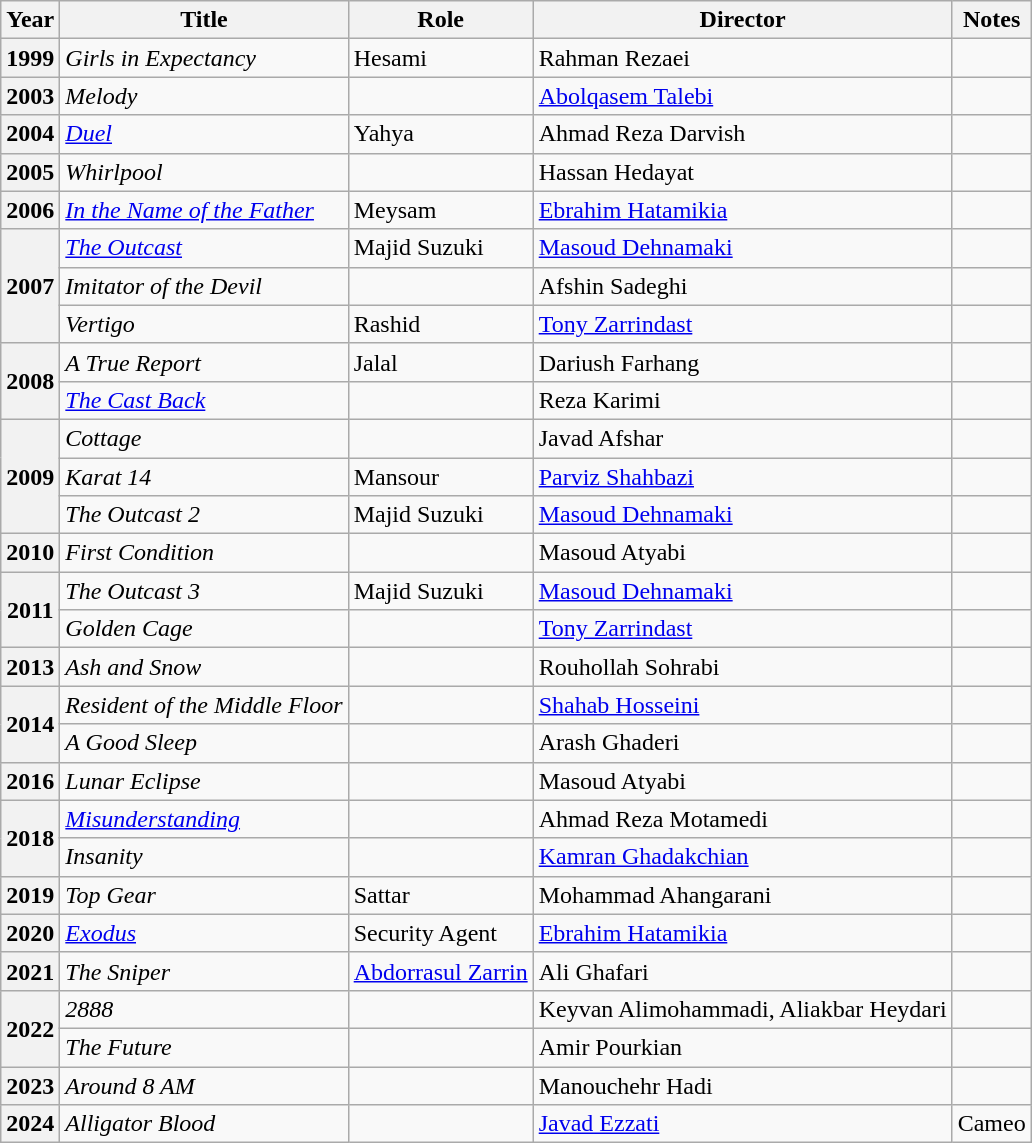<table class="wikitable plainrowheaders sortable"  style=font-size:100%>
<tr>
<th scope="col">Year</th>
<th scope="col">Title</th>
<th scope="col">Role</th>
<th scope="col">Director</th>
<th scope="col" class="unsortable">Notes</th>
</tr>
<tr>
<th scope=row>1999</th>
<td><em>Girls in Expectancy</em></td>
<td>Hesami</td>
<td>Rahman Rezaei</td>
<td></td>
</tr>
<tr>
<th scope=row>2003</th>
<td><em>Melody</em></td>
<td></td>
<td><a href='#'>Abolqasem Talebi</a></td>
<td></td>
</tr>
<tr>
<th scope=row>2004</th>
<td><em><a href='#'>Duel</a></em></td>
<td>Yahya</td>
<td>Ahmad Reza Darvish</td>
<td></td>
</tr>
<tr>
<th scope=row>2005</th>
<td><em>Whirlpool</em></td>
<td></td>
<td>Hassan Hedayat</td>
<td></td>
</tr>
<tr>
<th scope=row>2006</th>
<td><em><a href='#'>In the Name of the Father</a></em></td>
<td>Meysam</td>
<td><a href='#'>Ebrahim Hatamikia</a></td>
<td></td>
</tr>
<tr>
<th rowspan="3" scope="row">2007</th>
<td><em><a href='#'>The Outcast</a></em></td>
<td>Majid Suzuki</td>
<td><a href='#'>Masoud Dehnamaki</a></td>
<td></td>
</tr>
<tr>
<td><em>Imitator of the Devil</em></td>
<td></td>
<td>Afshin Sadeghi</td>
<td></td>
</tr>
<tr>
<td><em>Vertigo</em></td>
<td>Rashid</td>
<td><a href='#'>Tony Zarrindast</a></td>
<td></td>
</tr>
<tr>
<th scope=row rowspan="2">2008</th>
<td><em>A True Report</em></td>
<td>Jalal</td>
<td>Dariush Farhang</td>
<td></td>
</tr>
<tr>
<td><em><a href='#'>The Cast Back</a></em></td>
<td></td>
<td>Reza Karimi</td>
<td></td>
</tr>
<tr>
<th scope=row rowspan="3">2009</th>
<td><em>Cottage</em></td>
<td></td>
<td>Javad Afshar</td>
<td></td>
</tr>
<tr>
<td><em>Karat 14</em></td>
<td>Mansour</td>
<td><a href='#'>Parviz Shahbazi</a></td>
<td></td>
</tr>
<tr>
<td><em>The Outcast 2</em></td>
<td>Majid Suzuki</td>
<td><a href='#'>Masoud Dehnamaki</a></td>
<td></td>
</tr>
<tr>
<th scope=row>2010</th>
<td><em>First Condition</em></td>
<td></td>
<td>Masoud Atyabi</td>
<td></td>
</tr>
<tr>
<th rowspan="2" scope="row">2011</th>
<td><em>The Outcast 3</em></td>
<td>Majid Suzuki</td>
<td><a href='#'>Masoud Dehnamaki</a></td>
<td></td>
</tr>
<tr>
<td><em>Golden Cage</em></td>
<td></td>
<td><a href='#'>Tony Zarrindast</a></td>
<td></td>
</tr>
<tr>
<th scope=row>2013</th>
<td><em>Ash and Snow</em></td>
<td></td>
<td>Rouhollah Sohrabi</td>
<td></td>
</tr>
<tr>
<th rowspan="2" scope="row">2014</th>
<td><em>Resident of the Middle Floor</em></td>
<td></td>
<td><a href='#'>Shahab Hosseini</a></td>
<td></td>
</tr>
<tr>
<td><em>A Good Sleep</em></td>
<td></td>
<td>Arash Ghaderi</td>
<td></td>
</tr>
<tr>
<th scope=row>2016</th>
<td><em>Lunar Eclipse</em></td>
<td></td>
<td>Masoud Atyabi</td>
<td></td>
</tr>
<tr>
<th scope=row rowspan="2">2018</th>
<td><em><a href='#'>Misunderstanding</a></em></td>
<td></td>
<td>Ahmad Reza Motamedi</td>
<td></td>
</tr>
<tr>
<td><em>Insanity</em></td>
<td></td>
<td><a href='#'>Kamran Ghadakchian</a></td>
<td></td>
</tr>
<tr>
<th scope=row>2019</th>
<td><em>Top Gear</em></td>
<td>Sattar</td>
<td>Mohammad Ahangarani</td>
<td></td>
</tr>
<tr>
<th scope=row>2020</th>
<td><em><a href='#'>Exodus</a></em></td>
<td>Security Agent</td>
<td><a href='#'>Ebrahim Hatamikia</a></td>
<td></td>
</tr>
<tr>
<th scope=row>2021</th>
<td><em>The Sniper</em></td>
<td><a href='#'>Abdorrasul Zarrin</a></td>
<td>Ali Ghafari</td>
<td></td>
</tr>
<tr>
<th scope=row rowspan="2">2022</th>
<td><em>2888</em></td>
<td></td>
<td>Keyvan Alimohammadi, Aliakbar Heydari</td>
<td></td>
</tr>
<tr>
<td><em>The Future</em></td>
<td></td>
<td>Amir Pourkian</td>
<td></td>
</tr>
<tr>
<th scope=row>2023</th>
<td><em>Around 8 AM</em></td>
<td></td>
<td>Manouchehr Hadi</td>
<td></td>
</tr>
<tr>
<th scope=row>2024</th>
<td><em>Alligator Blood</em></td>
<td></td>
<td><a href='#'>Javad Ezzati</a></td>
<td>Cameo</td>
</tr>
</table>
